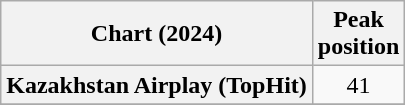<table class="wikitable plainrowheaders" style="text-align:center">
<tr>
<th scope="col">Chart (2024)</th>
<th scope="col">Peak<br>position</th>
</tr>
<tr>
<th scope="row">Kazakhstan Airplay (TopHit)</th>
<td>41</td>
</tr>
<tr>
</tr>
</table>
